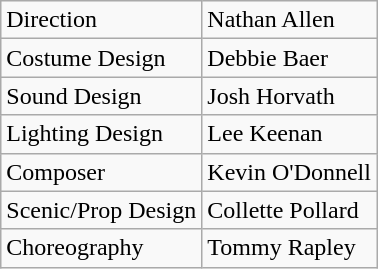<table class="wikitable">
<tr>
<td>Direction</td>
<td>Nathan Allen</td>
</tr>
<tr>
<td>Costume Design</td>
<td>Debbie Baer</td>
</tr>
<tr>
<td>Sound Design</td>
<td>Josh Horvath</td>
</tr>
<tr>
<td>Lighting Design</td>
<td>Lee Keenan</td>
</tr>
<tr>
<td>Composer</td>
<td>Kevin O'Donnell</td>
</tr>
<tr>
<td>Scenic/Prop Design</td>
<td>Collette Pollard</td>
</tr>
<tr>
<td>Choreography</td>
<td>Tommy Rapley</td>
</tr>
</table>
